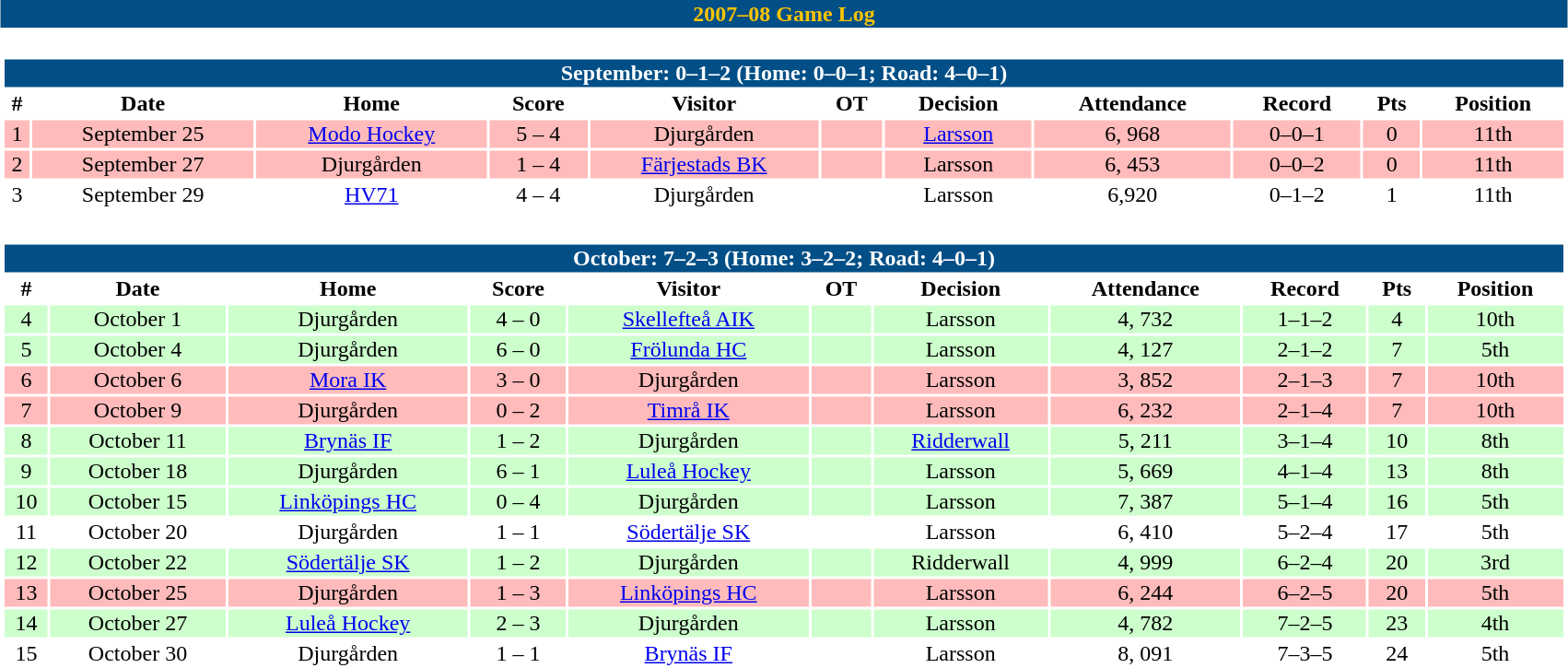<table class="toccolours" width=90% style="clear:both; margin:1.5em auto; text-align:center;">
<tr>
<th colspan=11 style="background:#014f86; color: #ffc401;">2007–08 Game Log</th>
</tr>
<tr>
<td colspan=11><br><table class="toccolours collapsible collapsed" width=100%>
<tr>
<th colspan=11; style="background:#014f86; color: #FFFFFF;">September: 0–1–2 (Home: 0–0–1; Road: 4–0–1)</th>
</tr>
<tr align="center"  bgcolor="#ffffff">
<td><strong>#</strong></td>
<td><strong>Date</strong></td>
<td><strong>Home</strong></td>
<td><strong>Score</strong></td>
<td><strong>Visitor</strong></td>
<td><strong>OT</strong></td>
<td><strong>Decision</strong></td>
<td><strong>Attendance</strong></td>
<td><strong>Record</strong></td>
<td><strong>Pts</strong></td>
<td><strong>Position</strong></td>
</tr>
<tr align="center" bgcolor="#ffbbbb">
<td>1</td>
<td>September 25</td>
<td><a href='#'>Modo Hockey</a></td>
<td>5 – 4</td>
<td>Djurgården</td>
<td></td>
<td><a href='#'>Larsson</a></td>
<td>6, 968</td>
<td>0–0–1</td>
<td>0</td>
<td>11th</td>
</tr>
<tr align="center" bgcolor="#ffbbbb">
<td>2</td>
<td>September 27</td>
<td>Djurgården</td>
<td>1 – 4</td>
<td><a href='#'>Färjestads BK</a></td>
<td></td>
<td>Larsson</td>
<td>6, 453</td>
<td>0–0–2</td>
<td>0</td>
<td>11th</td>
</tr>
<tr align="center" bgcolor="#ffffff">
<td>3</td>
<td>September 29</td>
<td><a href='#'>HV71</a></td>
<td>4 – 4</td>
<td>Djurgården</td>
<td></td>
<td>Larsson</td>
<td>6,920</td>
<td>0–1–2</td>
<td>1</td>
<td>11th</td>
</tr>
</table>
</td>
</tr>
<tr>
<td colspan=11><br><table class="toccolours collapsible collapsed" width=100%>
<tr>
<th colspan=11; style="background:#014f86; color: #FFFFFF;">October: 7–2–3 (Home: 3–2–2; Road: 4–0–1)</th>
</tr>
<tr align="center"  bgcolor="#ffffff">
<td><strong>#</strong></td>
<td><strong>Date</strong></td>
<td><strong>Home</strong></td>
<td><strong>Score</strong></td>
<td><strong>Visitor</strong></td>
<td><strong>OT</strong></td>
<td><strong>Decision</strong></td>
<td><strong>Attendance</strong></td>
<td><strong>Record</strong></td>
<td><strong>Pts</strong></td>
<td><strong>Position</strong></td>
</tr>
<tr align="center" bgcolor="#CCFFCC">
<td>4</td>
<td>October 1</td>
<td>Djurgården</td>
<td>4 – 0</td>
<td><a href='#'>Skellefteå AIK</a></td>
<td></td>
<td>Larsson</td>
<td>4, 732</td>
<td>1–1–2</td>
<td>4</td>
<td>10th</td>
</tr>
<tr align="center" bgcolor="#CCFFCC">
<td>5</td>
<td>October 4</td>
<td>Djurgården</td>
<td>6 – 0</td>
<td><a href='#'>Frölunda HC</a></td>
<td></td>
<td>Larsson</td>
<td>4, 127</td>
<td>2–1–2</td>
<td>7</td>
<td>5th</td>
</tr>
<tr align="center" bgcolor="#ffbbbb">
<td>6</td>
<td>October 6</td>
<td><a href='#'>Mora IK</a></td>
<td>3 – 0</td>
<td>Djurgården</td>
<td></td>
<td>Larsson</td>
<td>3, 852</td>
<td>2–1–3</td>
<td>7</td>
<td>10th</td>
</tr>
<tr align="center" bgcolor="#ffbbbb">
<td>7</td>
<td>October 9</td>
<td>Djurgården</td>
<td>0 – 2</td>
<td><a href='#'>Timrå IK</a></td>
<td></td>
<td>Larsson</td>
<td>6, 232</td>
<td>2–1–4</td>
<td>7</td>
<td>10th</td>
</tr>
<tr align="center" bgcolor="#CCFFCC">
<td>8</td>
<td>October 11</td>
<td><a href='#'>Brynäs IF</a></td>
<td>1 – 2</td>
<td>Djurgården</td>
<td></td>
<td><a href='#'>Ridderwall</a></td>
<td>5, 211</td>
<td>3–1–4</td>
<td>10</td>
<td>8th</td>
</tr>
<tr align="center" bgcolor="#CCFFCC">
<td>9</td>
<td>October 18</td>
<td>Djurgården</td>
<td>6 – 1</td>
<td><a href='#'>Luleå Hockey</a></td>
<td></td>
<td>Larsson</td>
<td>5, 669</td>
<td>4–1–4</td>
<td>13</td>
<td>8th</td>
</tr>
<tr align="center" bgcolor="#CCFFCC">
<td>10</td>
<td>October 15</td>
<td><a href='#'>Linköpings HC</a></td>
<td>0 – 4</td>
<td>Djurgården</td>
<td></td>
<td>Larsson</td>
<td>7, 387</td>
<td>5–1–4</td>
<td>16</td>
<td>5th</td>
</tr>
<tr align="center" bgcolor="#ffffff">
<td>11</td>
<td>October 20</td>
<td>Djurgården</td>
<td>1 – 1</td>
<td><a href='#'>Södertälje SK</a></td>
<td></td>
<td>Larsson</td>
<td>6, 410</td>
<td>5–2–4</td>
<td>17</td>
<td>5th</td>
</tr>
<tr align="center" bgcolor="#CCFFCC">
<td>12</td>
<td>October 22</td>
<td><a href='#'>Södertälje SK</a></td>
<td>1 – 2</td>
<td>Djurgården</td>
<td></td>
<td>Ridderwall</td>
<td>4, 999</td>
<td>6–2–4</td>
<td>20</td>
<td>3rd</td>
</tr>
<tr align="center" bgcolor="#ffbbbb">
<td>13</td>
<td>October 25</td>
<td>Djurgården</td>
<td>1 – 3</td>
<td><a href='#'>Linköpings HC</a></td>
<td></td>
<td>Larsson</td>
<td>6, 244</td>
<td>6–2–5</td>
<td>20</td>
<td>5th</td>
</tr>
<tr align="center" bgcolor="#CCFFCC">
<td>14</td>
<td>October 27</td>
<td><a href='#'>Luleå Hockey</a></td>
<td>2 – 3</td>
<td>Djurgården</td>
<td></td>
<td>Larsson</td>
<td>4, 782</td>
<td>7–2–5</td>
<td>23</td>
<td>4th</td>
</tr>
<tr align="center" bgcolor="#ffffff">
<td>15</td>
<td>October 30</td>
<td>Djurgården</td>
<td>1 – 1</td>
<td><a href='#'>Brynäs IF</a></td>
<td></td>
<td>Larsson</td>
<td>8, 091</td>
<td>7–3–5</td>
<td>24</td>
<td>5th</td>
</tr>
</table>
</td>
</tr>
</table>
